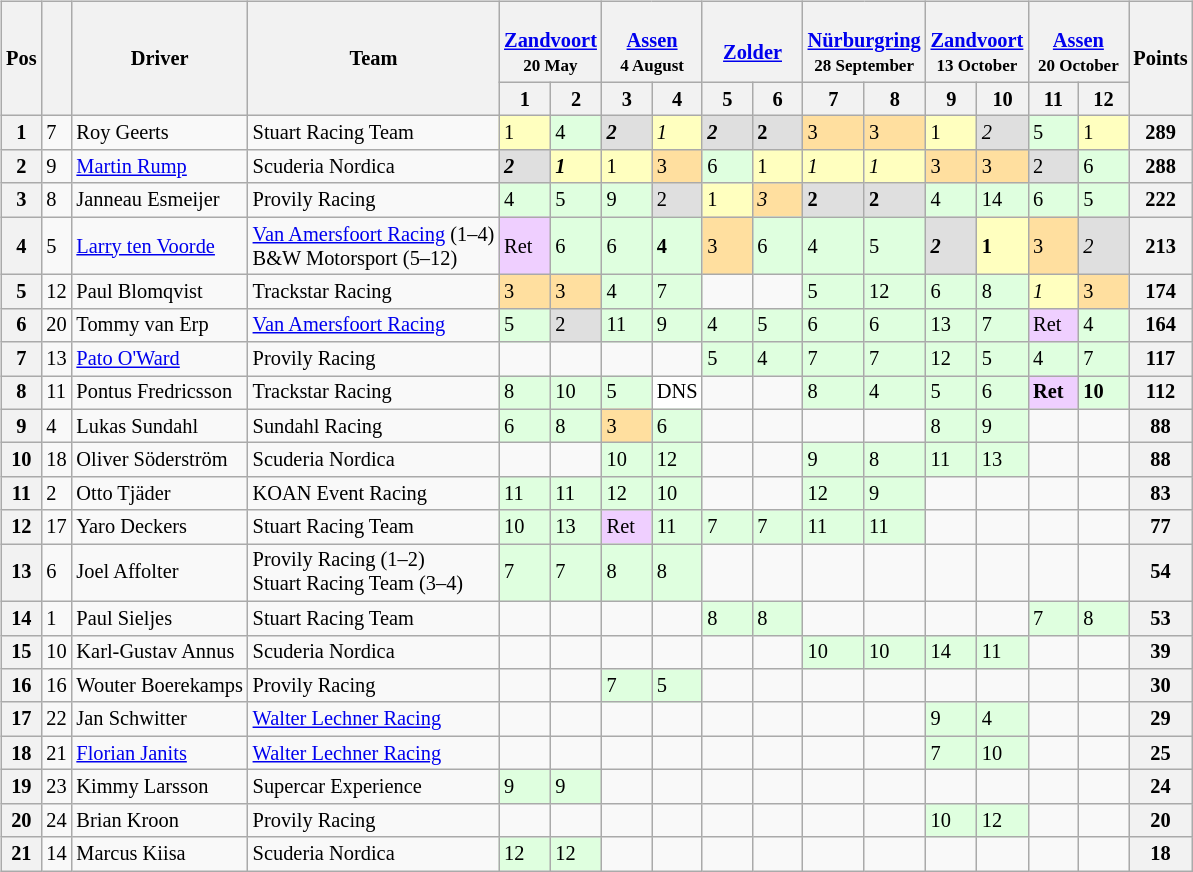<table>
<tr>
<td><br><table class="wikitable" style="font-size:85%">
<tr>
<th rowspan=2>Pos</th>
<th rowspan=2></th>
<th rowspan=2>Driver</th>
<th rowspan=2>Team</th>
<th colspan=2><br><a href='#'>Zandvoort</a><br><small>20 May</small></th>
<th colspan=2><br><a href='#'>Assen</a><br><small>4 August</small></th>
<th colspan=2><br><a href='#'>Zolder</a><br><small></small></th>
<th colspan=2><br><a href='#'>Nürburgring</a><br><small>28 September</small></th>
<th colspan=2><br><a href='#'>Zandvoort</a><br><small>13 October</small></th>
<th colspan=2><br><a href='#'>Assen</a><br><small>20 October</small></th>
<th rowspan=2>Points</th>
</tr>
<tr>
<th width="27">1</th>
<th width="27">2</th>
<th width="27">3</th>
<th width="27">4</th>
<th width="27">5</th>
<th width="27">6</th>
<th width="27">7</th>
<th width="27">8</th>
<th width="27">9</th>
<th width="27">10</th>
<th width="27">11</th>
<th width="27">12</th>
</tr>
<tr>
<th>1</th>
<td>7</td>
<td> Roy Geerts</td>
<td>Stuart Racing Team</td>
<td style="background:#FFFFBF;">1</td>
<td style="background:#DFFFDF;">4</td>
<td style="background:#DFDFDF;"><strong><em>2</em></strong></td>
<td style="background:#FFFFBF;"><em>1</em></td>
<td style="background:#DFDFDF;"><strong><em>2</em></strong></td>
<td style="background:#DFDFDF;"><strong>2</strong></td>
<td style="background:#FFDF9F;">3</td>
<td style="background:#FFDF9F;">3</td>
<td style="background:#FFFFBF;">1</td>
<td style="background:#DFDFDF;"><em>2</em></td>
<td style="background:#DFFFDF;">5</td>
<td style="background:#FFFFBF;">1</td>
<th>289</th>
</tr>
<tr>
<th>2</th>
<td>9</td>
<td> <a href='#'>Martin Rump</a></td>
<td>Scuderia Nordica</td>
<td style="background:#DFDFDF;"><strong><em>2</em></strong></td>
<td style="background:#FFFFBF;"><strong><em>1</em></strong></td>
<td style="background:#FFFFBF;">1</td>
<td style="background:#FFDF9F;">3</td>
<td style="background:#DFFFDF;">6</td>
<td style="background:#FFFFBF;">1</td>
<td style="background:#FFFFBF;"><em>1</em></td>
<td style="background:#FFFFBF;"><em>1</em></td>
<td style="background:#FFDF9F;">3</td>
<td style="background:#FFDF9F;">3</td>
<td style="background:#DFDFDF;">2</td>
<td style="background:#DFFFDF;">6</td>
<th>288</th>
</tr>
<tr>
<th>3</th>
<td>8</td>
<td> Janneau Esmeijer</td>
<td>Provily Racing</td>
<td style="background:#DFFFDF;">4</td>
<td style="background:#DFFFDF;">5</td>
<td style="background:#DFFFDF;">9</td>
<td style="background:#DFDFDF;">2</td>
<td style="background:#FFFFBF;">1</td>
<td style="background:#FFDF9F;"><em>3</em></td>
<td style="background:#DFDFDF;"><strong>2</strong></td>
<td style="background:#DFDFDF;"><strong>2</strong></td>
<td style="background:#DFFFDF;">4</td>
<td style="background:#DFFFDF;">14</td>
<td style="background:#DFFFDF;">6</td>
<td style="background:#DFFFDF;">5</td>
<th>222</th>
</tr>
<tr>
<th>4</th>
<td>5</td>
<td> <a href='#'>Larry ten Voorde</a></td>
<td><a href='#'>Van Amersfoort Racing</a> (1–4)<br>B&W Motorsport (5–12)</td>
<td style="background:#EFCFFF;">Ret</td>
<td style="background:#DFFFDF;">6</td>
<td style="background:#DFFFDF;">6</td>
<td style="background:#DFFFDF;"><strong>4</strong></td>
<td style="background:#FFDF9F;">3</td>
<td style="background:#DFFFDF;">6</td>
<td style="background:#DFFFDF;">4</td>
<td style="background:#DFFFDF;">5</td>
<td style="background:#DFDFDF;"><strong><em>2</em></strong></td>
<td style="background:#FFFFBF;"><strong>1</strong></td>
<td style="background:#FFDF9F;">3</td>
<td style="background:#DFDFDF;"><em>2</em></td>
<th>213</th>
</tr>
<tr>
<th>5</th>
<td>12</td>
<td> Paul Blomqvist</td>
<td>Trackstar Racing</td>
<td style="background:#FFDF9F;">3</td>
<td style="background:#FFDF9F;">3</td>
<td style="background:#DFFFDF;">4</td>
<td style="background:#DFFFDF;">7</td>
<td></td>
<td></td>
<td style="background:#DFFFDF;">5</td>
<td style="background:#DFFFDF;">12</td>
<td style="background:#DFFFDF;">6</td>
<td style="background:#DFFFDF;">8</td>
<td style="background:#FFFFBF;"><em>1</em></td>
<td style="background:#FFDF9F;">3</td>
<th>174</th>
</tr>
<tr>
<th>6</th>
<td>20</td>
<td> Tommy van Erp</td>
<td><a href='#'>Van Amersfoort Racing</a></td>
<td style="background:#DFFFDF;">5</td>
<td style="background:#DFDFDF;">2</td>
<td style="background:#DFFFDF;">11</td>
<td style="background:#DFFFDF;">9</td>
<td style="background:#DFFFDF;">4</td>
<td style="background:#DFFFDF;">5</td>
<td style="background:#DFFFDF;">6</td>
<td style="background:#DFFFDF;">6</td>
<td style="background:#DFFFDF;">13</td>
<td style="background:#DFFFDF;">7</td>
<td style="background:#EFCFFF;">Ret</td>
<td style="background:#DFFFDF;">4</td>
<th>164</th>
</tr>
<tr>
<th>7</th>
<td>13</td>
<td> <a href='#'>Pato O'Ward</a></td>
<td>Provily Racing</td>
<td></td>
<td></td>
<td></td>
<td></td>
<td style="background:#DFFFDF;">5</td>
<td style="background:#DFFFDF;">4</td>
<td style="background:#DFFFDF;">7</td>
<td style="background:#DFFFDF;">7</td>
<td style="background:#DFFFDF;">12</td>
<td style="background:#DFFFDF;">5</td>
<td style="background:#DFFFDF;">4</td>
<td style="background:#DFFFDF;">7</td>
<th>117</th>
</tr>
<tr>
<th>8</th>
<td>11</td>
<td> Pontus Fredricsson</td>
<td>Trackstar Racing</td>
<td style="background:#DFFFDF;">8</td>
<td style="background:#DFFFDF;">10</td>
<td style="background:#DFFFDF;">5</td>
<td style="background:#FFFFFF;">DNS</td>
<td></td>
<td></td>
<td style="background:#DFFFDF;">8</td>
<td style="background:#DFFFDF;">4</td>
<td style="background:#DFFFDF;">5</td>
<td style="background:#DFFFDF;">6</td>
<td style="background:#EFCFFF;"><strong>Ret</strong></td>
<td style="background:#DFFFDF;"><strong>10</strong></td>
<th>112</th>
</tr>
<tr>
<th>9</th>
<td>4</td>
<td> Lukas Sundahl</td>
<td>Sundahl Racing</td>
<td style="background:#DFFFDF;">6</td>
<td style="background:#DFFFDF;">8</td>
<td style="background:#FFDF9F;">3</td>
<td style="background:#DFFFDF;">6</td>
<td></td>
<td></td>
<td></td>
<td></td>
<td style="background:#DFFFDF;">8</td>
<td style="background:#DFFFDF;">9</td>
<td></td>
<td></td>
<th>88</th>
</tr>
<tr>
<th>10</th>
<td>18</td>
<td> Oliver Söderström</td>
<td>Scuderia Nordica</td>
<td></td>
<td></td>
<td style="background:#DFFFDF;">10</td>
<td style="background:#DFFFDF;">12</td>
<td></td>
<td></td>
<td style="background:#DFFFDF;">9</td>
<td style="background:#DFFFDF;">8</td>
<td style="background:#DFFFDF;">11</td>
<td style="background:#DFFFDF;">13</td>
<td></td>
<td></td>
<th>88</th>
</tr>
<tr>
<th>11</th>
<td>2</td>
<td> Otto Tjäder</td>
<td>KOAN Event Racing</td>
<td style="background:#DFFFDF;">11</td>
<td style="background:#DFFFDF;">11</td>
<td style="background:#DFFFDF;">12</td>
<td style="background:#DFFFDF;">10</td>
<td></td>
<td></td>
<td style="background:#DFFFDF;">12</td>
<td style="background:#DFFFDF;">9</td>
<td></td>
<td></td>
<td></td>
<td></td>
<th>83</th>
</tr>
<tr>
<th>12</th>
<td>17</td>
<td> Yaro Deckers</td>
<td>Stuart Racing Team</td>
<td style="background:#DFFFDF;">10</td>
<td style="background:#DFFFDF;">13</td>
<td style="background:#EFCFFF;">Ret</td>
<td style="background:#DFFFDF;">11</td>
<td style="background:#DFFFDF;">7</td>
<td style="background:#DFFFDF;">7</td>
<td style="background:#DFFFDF;">11</td>
<td style="background:#DFFFDF;">11</td>
<td></td>
<td></td>
<td></td>
<td></td>
<th>77</th>
</tr>
<tr>
<th>13</th>
<td>6</td>
<td> Joel Affolter</td>
<td>Provily Racing (1–2)<br>Stuart Racing Team (3–4)</td>
<td style="background:#DFFFDF;">7</td>
<td style="background:#DFFFDF;">7</td>
<td style="background:#DFFFDF;">8</td>
<td style="background:#DFFFDF;">8</td>
<td></td>
<td></td>
<td></td>
<td></td>
<td></td>
<td></td>
<td></td>
<td></td>
<th>54</th>
</tr>
<tr>
<th>14</th>
<td>1</td>
<td> Paul Sieljes</td>
<td>Stuart Racing Team</td>
<td></td>
<td></td>
<td></td>
<td></td>
<td style="background:#DFFFDF;">8</td>
<td style="background:#DFFFDF;">8</td>
<td></td>
<td></td>
<td></td>
<td></td>
<td style="background:#DFFFDF;">7</td>
<td style="background:#DFFFDF;">8</td>
<th>53</th>
</tr>
<tr>
<th>15</th>
<td>10</td>
<td> Karl-Gustav Annus</td>
<td>Scuderia Nordica</td>
<td></td>
<td></td>
<td></td>
<td></td>
<td></td>
<td></td>
<td style="background:#DFFFDF;">10</td>
<td style="background:#DFFFDF;">10</td>
<td style="background:#DFFFDF;">14</td>
<td style="background:#DFFFDF;">11</td>
<td></td>
<td></td>
<th>39</th>
</tr>
<tr>
<th>16</th>
<td>16</td>
<td> Wouter Boerekamps</td>
<td>Provily Racing</td>
<td></td>
<td></td>
<td style="background:#DFFFDF;">7</td>
<td style="background:#DFFFDF;">5</td>
<td></td>
<td></td>
<td></td>
<td></td>
<td></td>
<td></td>
<td></td>
<td></td>
<th>30</th>
</tr>
<tr>
<th>17</th>
<td>22</td>
<td> Jan Schwitter</td>
<td><a href='#'>Walter Lechner Racing</a></td>
<td></td>
<td></td>
<td></td>
<td></td>
<td></td>
<td></td>
<td></td>
<td></td>
<td style="background:#DFFFDF;">9</td>
<td style="background:#DFFFDF;">4</td>
<td></td>
<td></td>
<th>29</th>
</tr>
<tr>
<th>18</th>
<td>21</td>
<td> <a href='#'>Florian Janits</a></td>
<td><a href='#'>Walter Lechner Racing</a></td>
<td></td>
<td></td>
<td></td>
<td></td>
<td></td>
<td></td>
<td></td>
<td></td>
<td style="background:#DFFFDF;">7</td>
<td style="background:#DFFFDF;">10</td>
<td></td>
<td></td>
<th>25</th>
</tr>
<tr>
<th>19</th>
<td>23</td>
<td> Kimmy Larsson</td>
<td>Supercar Experience</td>
<td style="background:#DFFFDF;">9</td>
<td style="background:#DFFFDF;">9</td>
<td></td>
<td></td>
<td></td>
<td></td>
<td></td>
<td></td>
<td></td>
<td></td>
<td></td>
<td></td>
<th>24</th>
</tr>
<tr>
<th>20</th>
<td>24</td>
<td> Brian Kroon</td>
<td>Provily Racing</td>
<td></td>
<td></td>
<td></td>
<td></td>
<td></td>
<td></td>
<td></td>
<td></td>
<td style="background:#DFFFDF;">10</td>
<td style="background:#DFFFDF;">12</td>
<td></td>
<td></td>
<th>20</th>
</tr>
<tr>
<th>21</th>
<td>14</td>
<td> Marcus Kiisa</td>
<td>Scuderia Nordica</td>
<td style="background:#DFFFDF;">12</td>
<td style="background:#DFFFDF;">12</td>
<td></td>
<td></td>
<td></td>
<td></td>
<td></td>
<td></td>
<td></td>
<td></td>
<td></td>
<td></td>
<th>18</th>
</tr>
</table>
</td>
<td><br></td>
</tr>
</table>
